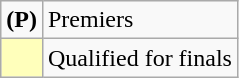<table class=wikitable>
<tr>
<td><strong>(P)</strong></td>
<td>Premiers</td>
</tr>
<tr>
<td bgcolor=FFFFBB></td>
<td>Qualified for finals</td>
</tr>
</table>
